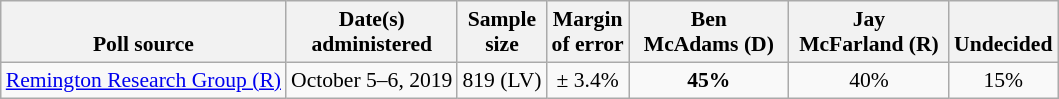<table class="wikitable" style="font-size:90%;text-align:center;">
<tr valign=bottom>
<th>Poll source</th>
<th>Date(s)<br>administered</th>
<th>Sample<br>size</th>
<th>Margin<br>of error</th>
<th style="width:100px;">Ben<br>McAdams (D)</th>
<th style="width:100px;">Jay<br>McFarland (R)</th>
<th>Undecided</th>
</tr>
<tr>
<td style="text-align:left;"><a href='#'>Remington Research Group (R)</a></td>
<td>October 5–6, 2019</td>
<td>819 (LV)</td>
<td>± 3.4%</td>
<td><strong>45%</strong></td>
<td>40%</td>
<td>15%</td>
</tr>
</table>
